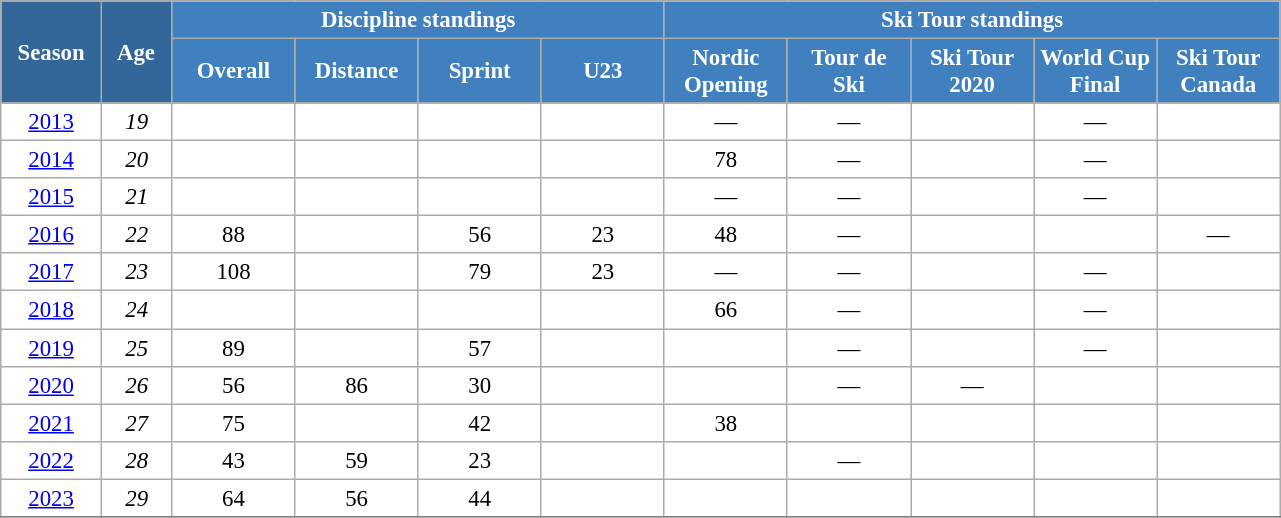<table class="wikitable" style="font-size:95%; text-align:center; border:grey solid 1px; border-collapse:collapse; background:#ffffff;">
<tr>
<th style="background-color:#369; color:white; width:60px;" rowspan="2"> Season </th>
<th style="background-color:#369; color:white; width:40px;" rowspan="2"> Age </th>
<th style="background-color:#4180be; color:white;" colspan="4">Discipline standings</th>
<th style="background-color:#4180be; color:white;" colspan="5">Ski Tour standings</th>
</tr>
<tr>
<th style="background-color:#4180be; color:white; width:75px;">Overall</th>
<th style="background-color:#4180be; color:white; width:75px;">Distance</th>
<th style="background-color:#4180be; color:white; width:75px;">Sprint</th>
<th style="background-color:#4180be; color:white; width:75px;">U23</th>
<th style="background-color:#4180be; color:white; width:75px;">Nordic<br>Opening</th>
<th style="background-color:#4180be; color:white; width:75px;">Tour de<br>Ski</th>
<th style="background-color:#4180be; color:white; width:75px;">Ski Tour<br>2020</th>
<th style="background-color:#4180be; color:white; width:75px;">World Cup<br>Final</th>
<th style="background-color:#4180be; color:white; width:75px;">Ski Tour<br>Canada</th>
</tr>
<tr>
<td><a href='#'>2013</a></td>
<td><em>19</em></td>
<td></td>
<td></td>
<td></td>
<td></td>
<td>—</td>
<td>—</td>
<td></td>
<td>—</td>
<td></td>
</tr>
<tr>
<td><a href='#'>2014</a></td>
<td><em>20</em></td>
<td></td>
<td></td>
<td></td>
<td></td>
<td>78</td>
<td>—</td>
<td></td>
<td>—</td>
<td></td>
</tr>
<tr>
<td><a href='#'>2015</a></td>
<td><em>21</em></td>
<td></td>
<td></td>
<td></td>
<td></td>
<td>—</td>
<td>—</td>
<td></td>
<td>—</td>
<td></td>
</tr>
<tr>
<td><a href='#'>2016</a></td>
<td><em>22</em></td>
<td>88</td>
<td></td>
<td>56</td>
<td>23</td>
<td>48</td>
<td>—</td>
<td></td>
<td></td>
<td>—</td>
</tr>
<tr>
<td><a href='#'>2017</a></td>
<td><em>23</em></td>
<td>108</td>
<td></td>
<td>79</td>
<td>23</td>
<td>—</td>
<td>—</td>
<td></td>
<td>—</td>
<td></td>
</tr>
<tr>
<td><a href='#'>2018</a></td>
<td><em>24</em></td>
<td></td>
<td></td>
<td></td>
<td></td>
<td>66</td>
<td>—</td>
<td></td>
<td>—</td>
<td></td>
</tr>
<tr>
<td><a href='#'>2019</a></td>
<td><em>25</em></td>
<td>89</td>
<td></td>
<td>57</td>
<td></td>
<td></td>
<td>—</td>
<td></td>
<td>—</td>
<td></td>
</tr>
<tr>
<td><a href='#'>2020</a></td>
<td><em>26</em></td>
<td>56</td>
<td>86</td>
<td>30</td>
<td></td>
<td></td>
<td>—</td>
<td>—</td>
<td></td>
<td></td>
</tr>
<tr>
<td><a href='#'>2021</a></td>
<td><em>27</em></td>
<td>75</td>
<td></td>
<td>42</td>
<td></td>
<td>38</td>
<td></td>
<td></td>
<td></td>
<td></td>
</tr>
<tr>
<td><a href='#'>2022</a></td>
<td><em>28</em></td>
<td>43</td>
<td>59</td>
<td>23</td>
<td></td>
<td></td>
<td>—</td>
<td></td>
<td></td>
<td></td>
</tr>
<tr>
<td><a href='#'>2023</a></td>
<td><em>29</em></td>
<td>64</td>
<td>56</td>
<td>44</td>
<td></td>
<td></td>
<td></td>
<td></td>
<td></td>
<td></td>
</tr>
<tr>
</tr>
</table>
